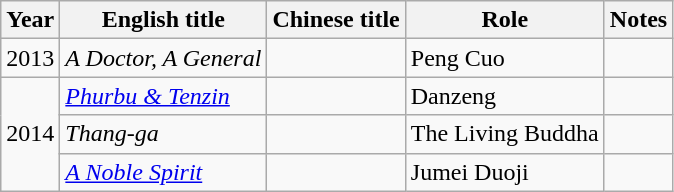<table class="wikitable">
<tr>
<th>Year</th>
<th>English title</th>
<th>Chinese title</th>
<th>Role</th>
<th>Notes</th>
</tr>
<tr>
<td>2013</td>
<td><em>A Doctor, A General</em></td>
<td></td>
<td>Peng Cuo</td>
<td></td>
</tr>
<tr>
<td rowspan="3">2014</td>
<td><em><a href='#'>Phurbu & Tenzin</a></em></td>
<td></td>
<td>Danzeng</td>
<td></td>
</tr>
<tr>
<td><em>Thang-ga</em></td>
<td></td>
<td>The Living Buddha</td>
<td></td>
</tr>
<tr>
<td><em><a href='#'>A Noble Spirit</a></em></td>
<td></td>
<td>Jumei Duoji</td>
<td></td>
</tr>
</table>
